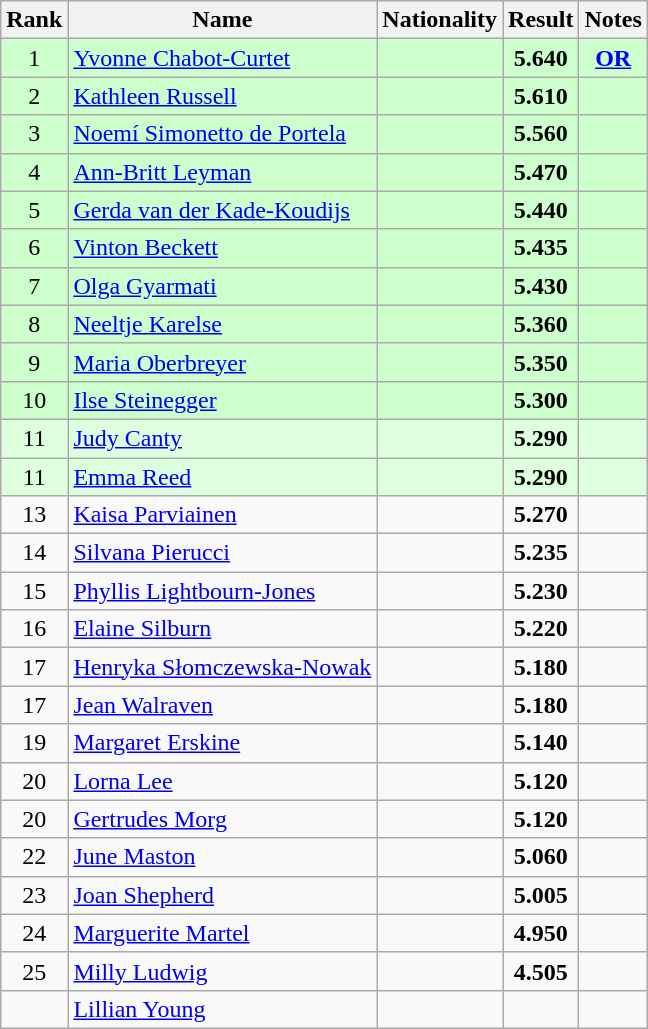<table class="wikitable sortable" style="text-align:center">
<tr>
<th>Rank</th>
<th>Name</th>
<th>Nationality</th>
<th>Result</th>
<th>Notes</th>
</tr>
<tr bgcolor=#ccffcc>
<td>1</td>
<td align=left><a href='#'>Yvonne Chabot-Curtet</a></td>
<td align=left></td>
<td><strong>5.640</strong></td>
<td> <strong><a href='#'>OR</a></strong></td>
</tr>
<tr bgcolor=#ccffcc>
<td>2</td>
<td align=left><a href='#'>Kathleen Russell</a></td>
<td align=left></td>
<td><strong>5.610</strong></td>
<td></td>
</tr>
<tr bgcolor=#ccffcc>
<td>3</td>
<td align=left><a href='#'>Noemí Simonetto de Portela</a></td>
<td align=left></td>
<td><strong>5.560</strong></td>
<td></td>
</tr>
<tr bgcolor=#ccffcc>
<td>4</td>
<td align=left><a href='#'>Ann-Britt Leyman</a></td>
<td align=left></td>
<td><strong>5.470</strong></td>
<td></td>
</tr>
<tr bgcolor=#ccffcc>
<td>5</td>
<td align=left><a href='#'>Gerda van der Kade-Koudijs</a></td>
<td align=left></td>
<td><strong>5.440</strong></td>
<td></td>
</tr>
<tr bgcolor=#ccffcc>
<td>6</td>
<td align=left><a href='#'>Vinton Beckett</a></td>
<td align=left></td>
<td><strong>5.435</strong></td>
<td></td>
</tr>
<tr bgcolor=#ccffcc>
<td>7</td>
<td align=left><a href='#'>Olga Gyarmati</a></td>
<td align=left></td>
<td><strong>5.430</strong></td>
<td></td>
</tr>
<tr bgcolor=#ccffcc>
<td>8</td>
<td align=left><a href='#'>Neeltje Karelse</a></td>
<td align=left></td>
<td><strong>5.360</strong></td>
<td></td>
</tr>
<tr bgcolor=#ccffcc>
<td>9</td>
<td align=left><a href='#'>Maria Oberbreyer</a></td>
<td align=left></td>
<td><strong>5.350</strong></td>
<td></td>
</tr>
<tr bgcolor=#ccffcc>
<td>10</td>
<td align=left><a href='#'>Ilse Steinegger</a></td>
<td align=left></td>
<td><strong>5.300</strong></td>
<td></td>
</tr>
<tr bgcolor=#ddffdd>
<td>11</td>
<td align=left><a href='#'>Judy Canty</a></td>
<td align=left></td>
<td><strong>5.290</strong></td>
<td></td>
</tr>
<tr bgcolor=#ddffdd>
<td>11</td>
<td align=left><a href='#'>Emma Reed</a></td>
<td align=left></td>
<td><strong>5.290</strong></td>
<td></td>
</tr>
<tr>
<td>13</td>
<td align=left><a href='#'>Kaisa Parviainen</a></td>
<td align=left></td>
<td><strong>5.270</strong></td>
<td></td>
</tr>
<tr>
<td>14</td>
<td align=left><a href='#'>Silvana Pierucci</a></td>
<td align=left></td>
<td><strong>5.235</strong></td>
<td></td>
</tr>
<tr>
<td>15</td>
<td align=left><a href='#'>Phyllis Lightbourn-Jones</a></td>
<td align=left></td>
<td><strong>5.230</strong></td>
<td></td>
</tr>
<tr>
<td>16</td>
<td align=left><a href='#'>Elaine Silburn</a></td>
<td align=left></td>
<td><strong>5.220</strong></td>
<td></td>
</tr>
<tr>
<td>17</td>
<td align=left><a href='#'>Henryka Słomczewska-Nowak</a></td>
<td align=left></td>
<td><strong>5.180</strong></td>
<td></td>
</tr>
<tr>
<td>17</td>
<td align=left><a href='#'>Jean Walraven</a></td>
<td align=left></td>
<td><strong>5.180</strong></td>
<td></td>
</tr>
<tr>
<td>19</td>
<td align=left><a href='#'>Margaret Erskine</a></td>
<td align=left></td>
<td><strong>5.140</strong></td>
<td></td>
</tr>
<tr>
<td>20</td>
<td align=left><a href='#'>Lorna Lee</a></td>
<td align=left></td>
<td><strong>5.120</strong></td>
<td></td>
</tr>
<tr>
<td>20</td>
<td align=left><a href='#'>Gertrudes Morg</a></td>
<td align=left></td>
<td><strong>5.120</strong></td>
<td></td>
</tr>
<tr>
<td>22</td>
<td align=left><a href='#'>June Maston</a></td>
<td align=left></td>
<td><strong>5.060</strong></td>
<td></td>
</tr>
<tr>
<td>23</td>
<td align=left><a href='#'>Joan Shepherd</a></td>
<td align=left></td>
<td><strong>5.005</strong></td>
<td></td>
</tr>
<tr>
<td>24</td>
<td align=left><a href='#'>Marguerite Martel</a></td>
<td align=left></td>
<td><strong>4.950</strong></td>
<td></td>
</tr>
<tr>
<td>25</td>
<td align=left><a href='#'>Milly Ludwig</a></td>
<td align=left></td>
<td><strong>4.505</strong></td>
<td></td>
</tr>
<tr>
<td></td>
<td align=left><a href='#'>Lillian Young</a></td>
<td align=left></td>
<td></td>
<td></td>
</tr>
</table>
